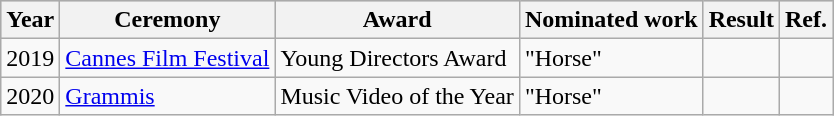<table class="wikitable">
<tr style="background:#ccc; text-align:center;">
<th scope="col">Year</th>
<th scope="col">Ceremony</th>
<th scope="col">Award</th>
<th scope="col">Nominated work</th>
<th scope="col">Result</th>
<th scope="col">Ref.</th>
</tr>
<tr>
<td>2019</td>
<td><a href='#'>Cannes Film Festival</a></td>
<td>Young Directors Award</td>
<td>"Horse"</td>
<td></td>
<td></td>
</tr>
<tr>
<td>2020</td>
<td><a href='#'>Grammis</a></td>
<td>Music Video of the Year</td>
<td>"Horse"</td>
<td></td>
<td></td>
</tr>
</table>
